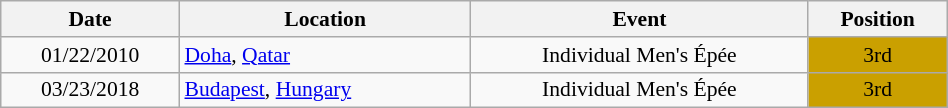<table class="wikitable" width="50%" style="font-size:90%; text-align:center;">
<tr>
<th>Date</th>
<th>Location</th>
<th>Event</th>
<th>Position</th>
</tr>
<tr>
<td>01/22/2010</td>
<td rowspan="1" align="left"> <a href='#'>Doha</a>, <a href='#'>Qatar</a></td>
<td>Individual Men's Épée</td>
<td bgcolor="caramel">3rd</td>
</tr>
<tr>
<td>03/23/2018</td>
<td rowspan="1" align="left"> <a href='#'>Budapest</a>, <a href='#'>Hungary</a></td>
<td>Individual Men's Épée</td>
<td bgcolor="caramel">3rd</td>
</tr>
</table>
